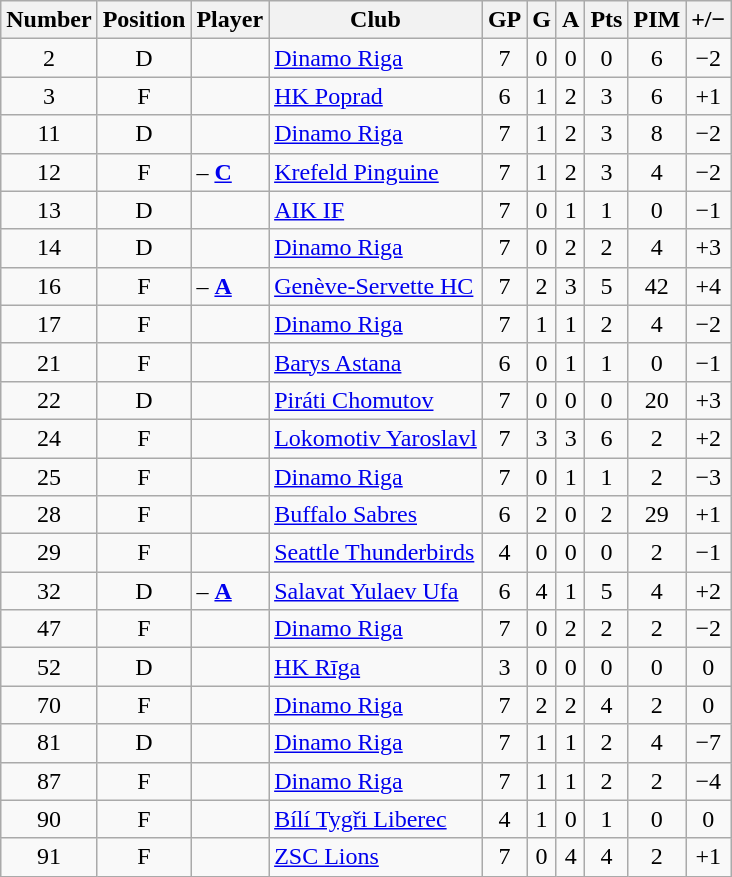<table class="wikitable sortable" style="text-align: center;">
<tr>
<th>Number</th>
<th>Position</th>
<th>Player</th>
<th>Club</th>
<th>GP</th>
<th>G</th>
<th>A</th>
<th>Pts</th>
<th>PIM</th>
<th>+/−</th>
</tr>
<tr>
<td>2</td>
<td>D</td>
<td align=left></td>
<td align=left> <a href='#'>Dinamo Riga</a></td>
<td>7</td>
<td>0</td>
<td>0</td>
<td>0</td>
<td>6</td>
<td>−2</td>
</tr>
<tr>
<td>3</td>
<td>F</td>
<td align=left></td>
<td align=left> <a href='#'>HK Poprad</a></td>
<td>6</td>
<td>1</td>
<td>2</td>
<td>3</td>
<td>6</td>
<td>+1</td>
</tr>
<tr>
<td>11</td>
<td>D</td>
<td align=left></td>
<td align=left> <a href='#'>Dinamo Riga</a></td>
<td>7</td>
<td>1</td>
<td>2</td>
<td>3</td>
<td>8</td>
<td>−2</td>
</tr>
<tr>
<td>12</td>
<td>F</td>
<td align=left> – <strong><a href='#'>C</a></strong></td>
<td align=left> <a href='#'>Krefeld Pinguine</a></td>
<td>7</td>
<td>1</td>
<td>2</td>
<td>3</td>
<td>4</td>
<td>−2</td>
</tr>
<tr>
<td>13</td>
<td>D</td>
<td align=left></td>
<td align=left> <a href='#'>AIK IF</a></td>
<td>7</td>
<td>0</td>
<td>1</td>
<td>1</td>
<td>0</td>
<td>−1</td>
</tr>
<tr>
<td>14</td>
<td>D</td>
<td align=left></td>
<td align=left> <a href='#'>Dinamo Riga</a></td>
<td>7</td>
<td>0</td>
<td>2</td>
<td>2</td>
<td>4</td>
<td>+3</td>
</tr>
<tr>
<td>16</td>
<td>F</td>
<td align=left> – <strong><a href='#'>A</a></strong></td>
<td align=left> <a href='#'>Genève-Servette HC</a></td>
<td>7</td>
<td>2</td>
<td>3</td>
<td>5</td>
<td>42</td>
<td>+4</td>
</tr>
<tr>
<td>17</td>
<td>F</td>
<td align=left></td>
<td align=left> <a href='#'>Dinamo Riga</a></td>
<td>7</td>
<td>1</td>
<td>1</td>
<td>2</td>
<td>4</td>
<td>−2</td>
</tr>
<tr>
<td>21</td>
<td>F</td>
<td align=left></td>
<td align=left> <a href='#'>Barys Astana</a></td>
<td>6</td>
<td>0</td>
<td>1</td>
<td>1</td>
<td>0</td>
<td>−1</td>
</tr>
<tr>
<td>22</td>
<td>D</td>
<td align=left></td>
<td align=left> <a href='#'>Piráti Chomutov</a></td>
<td>7</td>
<td>0</td>
<td>0</td>
<td>0</td>
<td>20</td>
<td>+3</td>
</tr>
<tr>
<td>24</td>
<td>F</td>
<td align=left></td>
<td align=left> <a href='#'>Lokomotiv Yaroslavl</a></td>
<td>7</td>
<td>3</td>
<td>3</td>
<td>6</td>
<td>2</td>
<td>+2</td>
</tr>
<tr>
<td>25</td>
<td>F</td>
<td align=left></td>
<td align=left> <a href='#'>Dinamo Riga</a></td>
<td>7</td>
<td>0</td>
<td>1</td>
<td>1</td>
<td>2</td>
<td>−3</td>
</tr>
<tr>
<td>28</td>
<td>F</td>
<td align=left></td>
<td align=left> <a href='#'>Buffalo Sabres</a></td>
<td>6</td>
<td>2</td>
<td>0</td>
<td>2</td>
<td>29</td>
<td>+1</td>
</tr>
<tr>
<td>29</td>
<td>F</td>
<td align=left></td>
<td align=left> <a href='#'>Seattle Thunderbirds</a></td>
<td>4</td>
<td>0</td>
<td>0</td>
<td>0</td>
<td>2</td>
<td>−1</td>
</tr>
<tr>
<td>32</td>
<td>D</td>
<td align=left> – <strong><a href='#'>A</a></strong></td>
<td align=left> <a href='#'>Salavat Yulaev Ufa</a></td>
<td>6</td>
<td>4</td>
<td>1</td>
<td>5</td>
<td>4</td>
<td>+2</td>
</tr>
<tr>
<td>47</td>
<td>F</td>
<td align=left></td>
<td align=left> <a href='#'>Dinamo Riga</a></td>
<td>7</td>
<td>0</td>
<td>2</td>
<td>2</td>
<td>2</td>
<td>−2</td>
</tr>
<tr>
<td>52</td>
<td>D</td>
<td align=left></td>
<td align=left> <a href='#'>HK Rīga</a></td>
<td>3</td>
<td>0</td>
<td>0</td>
<td>0</td>
<td>0</td>
<td>0</td>
</tr>
<tr>
<td>70</td>
<td>F</td>
<td align=left></td>
<td align=left> <a href='#'>Dinamo Riga</a></td>
<td>7</td>
<td>2</td>
<td>2</td>
<td>4</td>
<td>2</td>
<td>0</td>
</tr>
<tr>
<td>81</td>
<td>D</td>
<td align=left></td>
<td align=left> <a href='#'>Dinamo Riga</a></td>
<td>7</td>
<td>1</td>
<td>1</td>
<td>2</td>
<td>4</td>
<td>−7</td>
</tr>
<tr>
<td>87</td>
<td>F</td>
<td align=left></td>
<td align=left> <a href='#'>Dinamo Riga</a></td>
<td>7</td>
<td>1</td>
<td>1</td>
<td>2</td>
<td>2</td>
<td>−4</td>
</tr>
<tr>
<td>90</td>
<td>F</td>
<td align=left></td>
<td align=left> <a href='#'>Bílí Tygři Liberec</a></td>
<td>4</td>
<td>1</td>
<td>0</td>
<td>1</td>
<td>0</td>
<td>0</td>
</tr>
<tr>
<td>91</td>
<td>F</td>
<td align=left></td>
<td align=left> <a href='#'>ZSC Lions</a></td>
<td>7</td>
<td>0</td>
<td>4</td>
<td>4</td>
<td>2</td>
<td>+1</td>
</tr>
</table>
